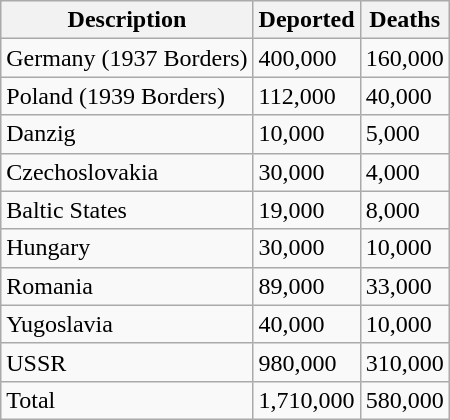<table class="wikitable">
<tr>
<th>Description</th>
<th>Deported</th>
<th>Deaths</th>
</tr>
<tr>
<td>Germany (1937 Borders)</td>
<td>400,000</td>
<td>160,000</td>
</tr>
<tr>
<td>Poland (1939 Borders)</td>
<td>112,000</td>
<td>40,000</td>
</tr>
<tr>
<td>Danzig</td>
<td>10,000</td>
<td>5,000</td>
</tr>
<tr>
<td>Czechoslovakia</td>
<td>30,000</td>
<td>4,000</td>
</tr>
<tr>
<td>Baltic States</td>
<td>19,000</td>
<td>8,000</td>
</tr>
<tr>
<td>Hungary</td>
<td>30,000</td>
<td>10,000</td>
</tr>
<tr>
<td>Romania</td>
<td>89,000</td>
<td>33,000</td>
</tr>
<tr>
<td>Yugoslavia</td>
<td>40,000</td>
<td>10,000</td>
</tr>
<tr>
<td>USSR</td>
<td>980,000</td>
<td>310,000</td>
</tr>
<tr>
<td>Total</td>
<td>1,710,000</td>
<td>580,000</td>
</tr>
</table>
